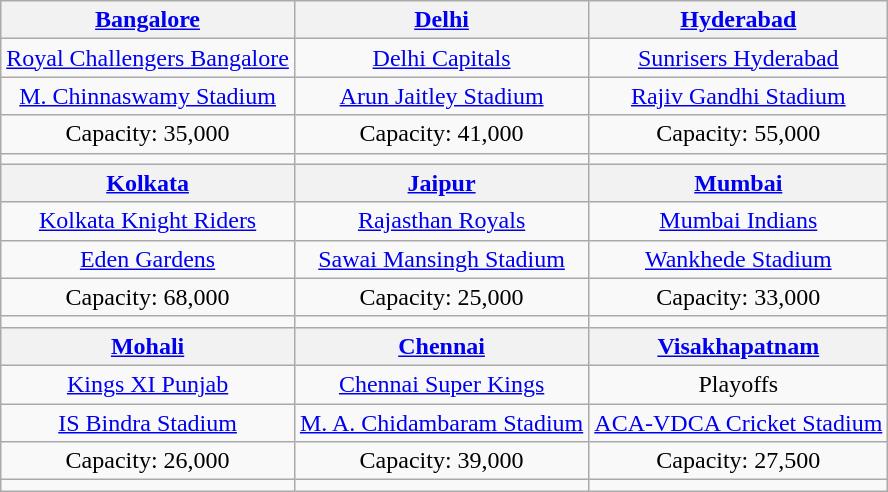<table class="wikitable" style="text-align:center;">
<tr>
<th><a href='#'>Bangalore</a></th>
<th><a href='#'>Delhi</a></th>
<th><a href='#'>Hyderabad</a></th>
</tr>
<tr>
<td><a href='#'>Royal Challengers Bangalore</a></td>
<td><a href='#'>Delhi Capitals</a></td>
<td><a href='#'>Sunrisers Hyderabad</a></td>
</tr>
<tr>
<td><a href='#'>M. Chinnaswamy Stadium</a></td>
<td><a href='#'>Arun Jaitley Stadium</a></td>
<td><a href='#'>Rajiv Gandhi Stadium</a></td>
</tr>
<tr>
<td>Capacity: 35,000</td>
<td>Capacity: 41,000</td>
<td>Capacity: 55,000</td>
</tr>
<tr>
<td></td>
<td></td>
<td></td>
</tr>
<tr>
<th><a href='#'>Kolkata</a></th>
<th><a href='#'>Jaipur</a></th>
<th><a href='#'>Mumbai</a></th>
</tr>
<tr>
<td><a href='#'>Kolkata Knight Riders</a></td>
<td><a href='#'>Rajasthan Royals</a></td>
<td><a href='#'>Mumbai Indians</a></td>
</tr>
<tr>
<td><a href='#'>Eden Gardens</a></td>
<td><a href='#'>Sawai Mansingh Stadium</a></td>
<td><a href='#'>Wankhede Stadium</a></td>
</tr>
<tr>
<td>Capacity: 68,000</td>
<td>Capacity: 25,000</td>
<td>Capacity: 33,000</td>
</tr>
<tr>
<td></td>
<td></td>
<td></td>
</tr>
<tr>
<th><a href='#'>Mohali</a></th>
<th><a href='#'>Chennai</a></th>
<th><a href='#'>Visakhapatnam</a></th>
</tr>
<tr>
<td><a href='#'>Kings XI Punjab</a></td>
<td><a href='#'>Chennai Super Kings</a></td>
<td>Playoffs</td>
</tr>
<tr>
<td><a href='#'>IS Bindra Stadium</a></td>
<td><a href='#'>M. A. Chidambaram Stadium</a></td>
<td><a href='#'>ACA-VDCA Cricket Stadium</a></td>
</tr>
<tr>
<td>Capacity: 26,000</td>
<td>Capacity: 39,000</td>
<td>Capacity: 27,500</td>
</tr>
<tr>
<td></td>
<td></td>
<td></td>
</tr>
</table>
